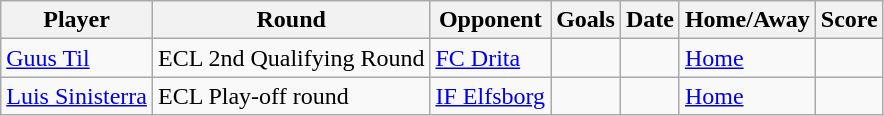<table class="wikitable" style="text-align: left;">
<tr>
<th>Player</th>
<th>Round</th>
<th>Opponent</th>
<th>Goals</th>
<th>Date</th>
<th>Home/Away</th>
<th>Score</th>
</tr>
<tr>
<td> <a href='#'>Guus Til</a></td>
<td>ECL 2nd Qualifying Round</td>
<td> <a href='#'>FC Drita</a></td>
<td>  </td>
<td></td>
<td><a href='#'>Home</a></td>
<td></td>
</tr>
<tr>
<td> <a href='#'>Luis Sinisterra</a></td>
<td>ECL Play-off round</td>
<td> <a href='#'>IF Elfsborg</a></td>
<td>  </td>
<td></td>
<td><a href='#'>Home</a></td>
<td></td>
</tr>
</table>
